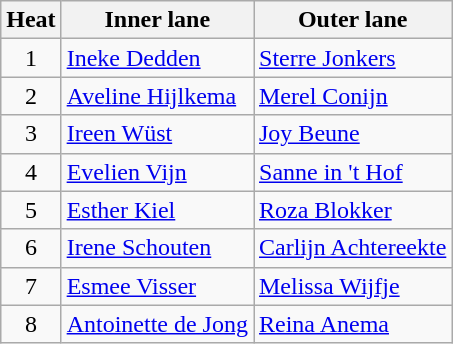<table class="wikitable">
<tr>
<th>Heat</th>
<th>Inner lane</th>
<th>Outer lane</th>
</tr>
<tr>
<td align="center">1</td>
<td><a href='#'>Ineke Dedden</a></td>
<td><a href='#'>Sterre Jonkers</a></td>
</tr>
<tr>
<td align="center">2</td>
<td><a href='#'>Aveline Hijlkema</a></td>
<td><a href='#'>Merel Conijn</a></td>
</tr>
<tr>
<td align="center">3</td>
<td><a href='#'>Ireen Wüst</a></td>
<td><a href='#'>Joy Beune</a></td>
</tr>
<tr>
<td align="center">4</td>
<td><a href='#'>Evelien Vijn</a></td>
<td><a href='#'>Sanne in 't Hof</a></td>
</tr>
<tr>
<td align="center">5</td>
<td><a href='#'>Esther Kiel</a></td>
<td><a href='#'>Roza Blokker</a></td>
</tr>
<tr>
<td align="center">6</td>
<td><a href='#'>Irene Schouten</a></td>
<td><a href='#'>Carlijn Achtereekte</a></td>
</tr>
<tr>
<td align="center">7</td>
<td><a href='#'>Esmee Visser</a></td>
<td><a href='#'>Melissa Wijfje</a></td>
</tr>
<tr>
<td align="center">8</td>
<td><a href='#'>Antoinette de Jong</a></td>
<td><a href='#'>Reina Anema</a></td>
</tr>
</table>
